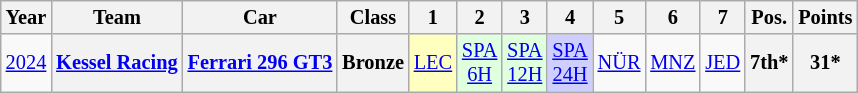<table class="wikitable" border="1" style="text-align:center; font-size:85%;">
<tr>
<th>Year</th>
<th>Team</th>
<th>Car</th>
<th>Class</th>
<th>1</th>
<th>2</th>
<th>3</th>
<th>4</th>
<th>5</th>
<th>6</th>
<th>7</th>
<th>Pos.</th>
<th>Points</th>
</tr>
<tr>
<td><a href='#'>2024</a></td>
<th nowrap><a href='#'>Kessel Racing</a></th>
<th nowrap><a href='#'>Ferrari 296 GT3</a></th>
<th>Bronze</th>
<td style="background:#FFFFBF;"><a href='#'>LEC</a><br></td>
<td style="background:#DFFFDF;"><a href='#'>SPA<br>6H</a><br></td>
<td style="background:#DFFFDF;"><a href='#'>SPA<br>12H</a><br></td>
<td style="background:#CFCFFF;"><a href='#'>SPA<br>24H</a><br></td>
<td style="background:#;"><a href='#'>NÜR</a><br></td>
<td style="background:#;"><a href='#'>MNZ</a><br></td>
<td style="background:#;"><a href='#'>JED</a><br></td>
<th>7th*</th>
<th>31*</th>
</tr>
</table>
